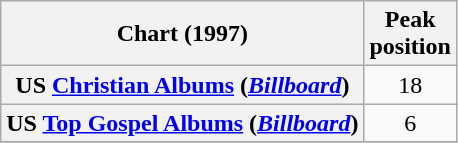<table class="wikitable sortable plainrowheaders">
<tr>
<th scope="col">Chart (1997)</th>
<th scope="col">Peak<br>position</th>
</tr>
<tr>
<th scope="row">US <a href='#'>Christian Albums</a> (<a href='#'><em>Billboard</em></a>)</th>
<td align="center">18</td>
</tr>
<tr>
<th scope="row">US <a href='#'>Top Gospel Albums</a> (<a href='#'><em>Billboard</em></a>)</th>
<td align="center">6</td>
</tr>
<tr>
</tr>
</table>
